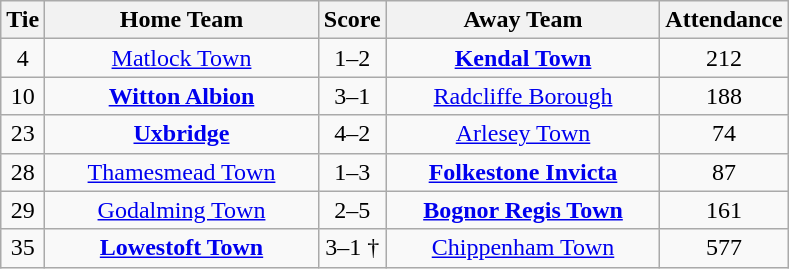<table class="wikitable" style="text-align:center;">
<tr>
<th width=20>Tie</th>
<th width=175>Home Team</th>
<th width=20>Score</th>
<th width=175>Away Team</th>
<th width=20>Attendance</th>
</tr>
<tr>
<td>4</td>
<td><a href='#'>Matlock Town</a></td>
<td>1–2</td>
<td><strong><a href='#'>Kendal Town</a></strong></td>
<td>212</td>
</tr>
<tr>
<td>10</td>
<td><strong><a href='#'>Witton Albion</a></strong></td>
<td>3–1</td>
<td><a href='#'>Radcliffe Borough</a></td>
<td>188</td>
</tr>
<tr>
<td>23</td>
<td><strong><a href='#'>Uxbridge</a></strong></td>
<td>4–2</td>
<td><a href='#'>Arlesey Town</a></td>
<td>74</td>
</tr>
<tr>
<td>28</td>
<td><a href='#'>Thamesmead Town</a></td>
<td>1–3</td>
<td><strong><a href='#'>Folkestone Invicta</a></strong></td>
<td>87</td>
</tr>
<tr>
<td>29</td>
<td><a href='#'>Godalming Town</a></td>
<td>2–5</td>
<td><strong><a href='#'>Bognor Regis Town</a></strong></td>
<td>161</td>
</tr>
<tr>
<td>35</td>
<td><strong><a href='#'>Lowestoft Town</a></strong></td>
<td>3–1 †</td>
<td><a href='#'>Chippenham Town</a></td>
<td>577</td>
</tr>
</table>
